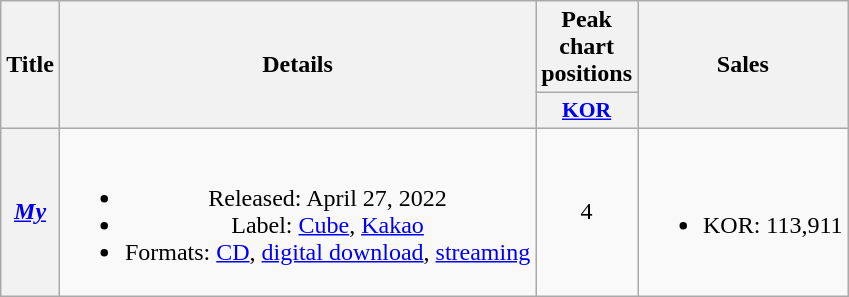<table class="wikitable plainrowheaders" style="text-align:center">
<tr>
<th scope="col" rowspan="2">Title</th>
<th scope="col" rowspan="2">Details</th>
<th scope="col">Peak chart<br>positions</th>
<th scope="col" rowspan="2">Sales</th>
</tr>
<tr>
<th scope="col" style="font-size:90%; width:2.5em"><a href='#'>KOR</a><br></th>
</tr>
<tr>
<th scope="row"><em><a href='#'>My</a></em></th>
<td><br><ul><li>Released: April 27, 2022</li><li>Label: <a href='#'>Cube</a>, <a href='#'>Kakao</a></li><li>Formats: <a href='#'>CD</a>, <a href='#'>digital download</a>, <a href='#'>streaming</a></li></ul></td>
<td>4</td>
<td><br><ul><li>KOR: 113,911</li></ul></td>
</tr>
</table>
